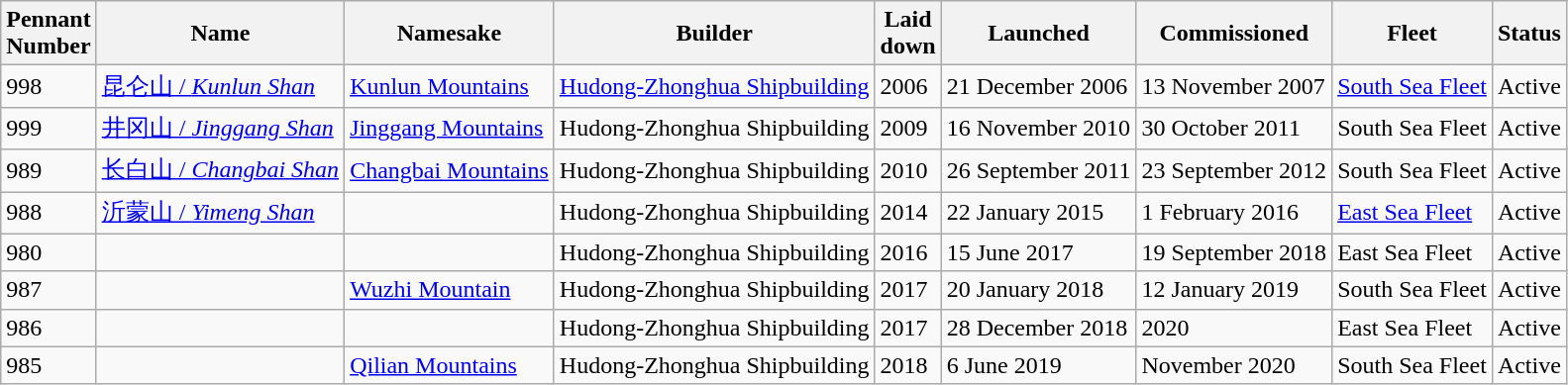<table class="wikitable">
<tr>
<th>Pennant<br>Number</th>
<th>Name</th>
<th>Namesake</th>
<th>Builder</th>
<th>Laid<br>down</th>
<th>Launched</th>
<th>Commissioned</th>
<th>Fleet</th>
<th>Status</th>
</tr>
<tr>
<td>998</td>
<td><a href='#'>昆仑山 / <em>Kunlun Shan</em></a></td>
<td><a href='#'>Kunlun Mountains</a></td>
<td><a href='#'>Hudong-Zhonghua Shipbuilding</a></td>
<td>2006 </td>
<td>21 December 2006 </td>
<td>13 November 2007 </td>
<td><a href='#'>South Sea Fleet</a></td>
<td>Active </td>
</tr>
<tr>
<td>999</td>
<td><a href='#'>井冈山 / <em>Jinggang Shan</em></a></td>
<td><a href='#'>Jinggang Mountains</a></td>
<td>Hudong-Zhonghua Shipbuilding</td>
<td>2009 </td>
<td>16 November 2010 </td>
<td>30 October 2011 </td>
<td>South Sea Fleet </td>
<td>Active </td>
</tr>
<tr>
<td>989</td>
<td><a href='#'>长白山 / <em>Changbai Shan</em></a></td>
<td><a href='#'>Changbai Mountains</a></td>
<td>Hudong-Zhonghua Shipbuilding</td>
<td>2010 </td>
<td>26 September 2011 </td>
<td>23 September 2012 </td>
<td>South Sea Fleet </td>
<td>Active </td>
</tr>
<tr>
<td>988</td>
<td><a href='#'>沂蒙山 / <em>Yimeng Shan</em></a></td>
<td></td>
<td>Hudong-Zhonghua Shipbuilding</td>
<td>2014 </td>
<td>22 January 2015 </td>
<td>1 February 2016 </td>
<td><a href='#'>East Sea Fleet</a></td>
<td>Active </td>
</tr>
<tr>
<td>980</td>
<td></td>
<td></td>
<td>Hudong-Zhonghua Shipbuilding</td>
<td>2016 </td>
<td>15 June 2017 </td>
<td>19 September 2018 </td>
<td>East Sea Fleet </td>
<td>Active </td>
</tr>
<tr>
<td>987 </td>
<td> </td>
<td><a href='#'>Wuzhi Mountain</a></td>
<td>Hudong-Zhonghua Shipbuilding </td>
<td>2017 </td>
<td>20 January 2018 </td>
<td>12 January 2019 </td>
<td>South Sea Fleet </td>
<td>Active </td>
</tr>
<tr>
<td>986 </td>
<td></td>
<td></td>
<td>Hudong-Zhonghua Shipbuilding</td>
<td>2017 </td>
<td>28 December 2018 </td>
<td>2020 </td>
<td>East Sea Fleet </td>
<td>Active </td>
</tr>
<tr>
<td>985 </td>
<td> </td>
<td><a href='#'>Qilian Mountains</a></td>
<td>Hudong-Zhonghua Shipbuilding </td>
<td>2018 </td>
<td>6 June 2019 </td>
<td>November 2020 </td>
<td>South Sea Fleet </td>
<td>Active </td>
</tr>
</table>
